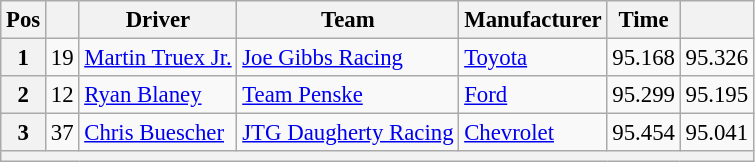<table class="wikitable" style="font-size:95%">
<tr>
<th>Pos</th>
<th></th>
<th>Driver</th>
<th>Team</th>
<th>Manufacturer</th>
<th>Time</th>
<th></th>
</tr>
<tr>
<th>1</th>
<td>19</td>
<td><a href='#'>Martin Truex Jr.</a></td>
<td><a href='#'>Joe Gibbs Racing</a></td>
<td><a href='#'>Toyota</a></td>
<td>95.168</td>
<td>95.326</td>
</tr>
<tr>
<th>2</th>
<td>12</td>
<td><a href='#'>Ryan Blaney</a></td>
<td><a href='#'>Team Penske</a></td>
<td><a href='#'>Ford</a></td>
<td>95.299</td>
<td>95.195</td>
</tr>
<tr>
<th>3</th>
<td>37</td>
<td><a href='#'>Chris Buescher</a></td>
<td><a href='#'>JTG Daugherty Racing</a></td>
<td><a href='#'>Chevrolet</a></td>
<td>95.454</td>
<td>95.041</td>
</tr>
<tr>
<th colspan="7"></th>
</tr>
</table>
